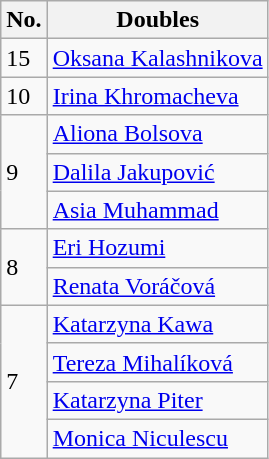<table class="wikitable nowrap">
<tr>
<th>No.</th>
<th>Doubles</th>
</tr>
<tr>
<td>15</td>
<td> <a href='#'>Oksana Kalashnikova</a></td>
</tr>
<tr>
<td>10</td>
<td> <a href='#'>Irina Khromacheva</a></td>
</tr>
<tr>
<td rowspan="3">9</td>
<td> <a href='#'>Aliona Bolsova</a></td>
</tr>
<tr>
<td> <a href='#'>Dalila Jakupović</a></td>
</tr>
<tr>
<td> <a href='#'>Asia Muhammad</a></td>
</tr>
<tr>
<td rowspan="2">8</td>
<td> <a href='#'>Eri Hozumi</a></td>
</tr>
<tr>
<td> <a href='#'>Renata Voráčová</a></td>
</tr>
<tr>
<td rowspan="4">7</td>
<td> <a href='#'>Katarzyna Kawa</a></td>
</tr>
<tr>
<td> <a href='#'>Tereza Mihalíková</a></td>
</tr>
<tr>
<td> <a href='#'>Katarzyna Piter</a></td>
</tr>
<tr>
<td> <a href='#'>Monica Niculescu</a></td>
</tr>
</table>
